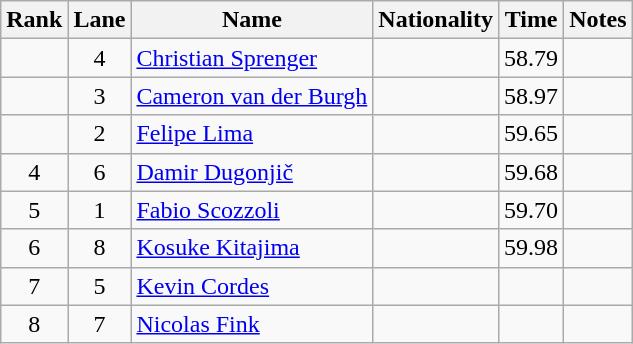<table class="wikitable sortable" style="text-align:center">
<tr>
<th>Rank</th>
<th>Lane</th>
<th>Name</th>
<th>Nationality</th>
<th>Time</th>
<th>Notes</th>
</tr>
<tr>
<td></td>
<td>4</td>
<td align=left><a href='#'>Christian Sprenger</a></td>
<td align=left></td>
<td>58.79</td>
<td></td>
</tr>
<tr>
<td></td>
<td>3</td>
<td align=left><a href='#'>Cameron van der Burgh</a></td>
<td align=left></td>
<td>58.97</td>
<td></td>
</tr>
<tr>
<td></td>
<td>2</td>
<td align=left><a href='#'>Felipe Lima</a></td>
<td align=left></td>
<td>59.65</td>
<td></td>
</tr>
<tr>
<td>4</td>
<td>6</td>
<td align=left><a href='#'>Damir Dugonjič</a></td>
<td align=left></td>
<td>59.68</td>
<td></td>
</tr>
<tr>
<td>5</td>
<td>1</td>
<td align=left><a href='#'>Fabio Scozzoli</a></td>
<td align=left></td>
<td>59.70</td>
<td></td>
</tr>
<tr>
<td>6</td>
<td>8</td>
<td align=left><a href='#'>Kosuke Kitajima</a></td>
<td align=left></td>
<td>59.98</td>
<td></td>
</tr>
<tr>
<td>7</td>
<td>5</td>
<td align=left><a href='#'>Kevin Cordes</a></td>
<td align=left></td>
<td></td>
<td></td>
</tr>
<tr>
<td>8</td>
<td>7</td>
<td align=left><a href='#'>Nicolas Fink</a></td>
<td align=left></td>
<td></td>
<td></td>
</tr>
</table>
